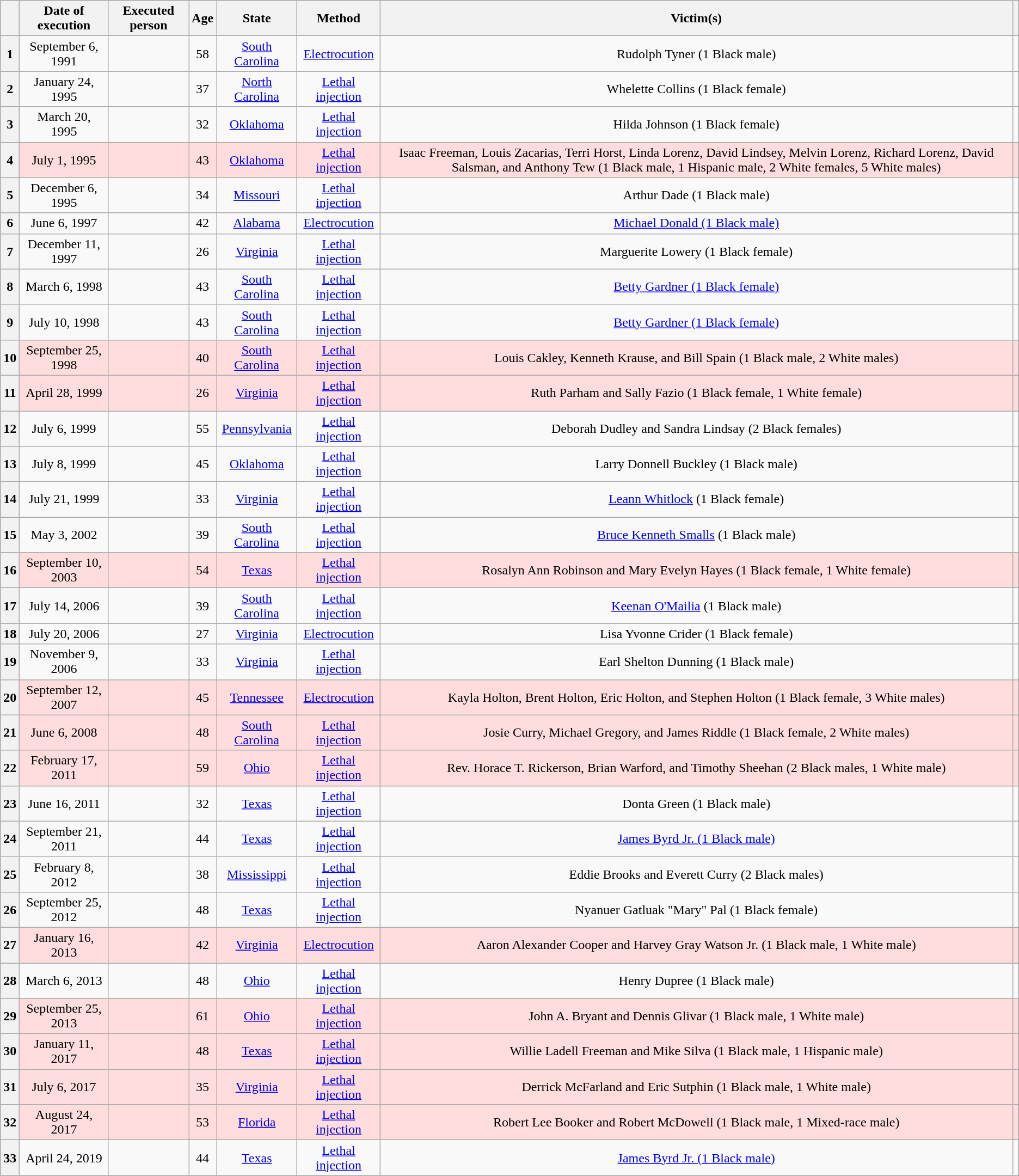<table class="wikitable sortable" style="text-align:center;">
<tr>
<th scope="col"></th>
<th scope="col" data-sort-type="date">Date of execution</th>
<th scope="col">Executed person</th>
<th scope="col">Age</th>
<th scope="col">State</th>
<th scope="col">Method</th>
<th scope="col">Victim(s)</th>
<th scope="col"></th>
</tr>
<tr>
<th scope="row">1</th>
<td>September 6, 1991</td>
<td></td>
<td>58</td>
<td><a href='#'>South Carolina</a></td>
<td><a href='#'>Electrocution</a></td>
<td>Rudolph Tyner (1 Black male)</td>
<td></td>
</tr>
<tr>
<th scope="row">2</th>
<td>January 24, 1995</td>
<td></td>
<td>37</td>
<td><a href='#'>North Carolina</a></td>
<td><a href='#'>Lethal injection</a></td>
<td>Whelette Collins (1 Black female)</td>
<td></td>
</tr>
<tr>
<th scope="row">3</th>
<td>March 20, 1995</td>
<td></td>
<td>32</td>
<td><a href='#'>Oklahoma</a></td>
<td><a href='#'>Lethal injection</a></td>
<td>Hilda Johnson (1 Black female)</td>
<td></td>
</tr>
<tr style="background:#fdd;">
<th scope="row">4</th>
<td>July 1, 1995</td>
<td></td>
<td>43</td>
<td><a href='#'>Oklahoma</a></td>
<td><a href='#'>Lethal injection</a></td>
<td>Isaac Freeman, Louis Zacarias, Terri Horst, Linda Lorenz, David Lindsey, Melvin Lorenz, Richard Lorenz, David Salsman, and Anthony Tew (1 Black male, 1 Hispanic male, 2 White females, 5 White males)</td>
<td></td>
</tr>
<tr>
<th scope="row">5</th>
<td>December 6, 1995</td>
<td></td>
<td>34</td>
<td><a href='#'>Missouri</a></td>
<td><a href='#'>Lethal injection</a></td>
<td>Arthur Dade (1 Black male)</td>
<td></td>
</tr>
<tr>
<th scope="row">6</th>
<td>June 6, 1997</td>
<td></td>
<td>42</td>
<td><a href='#'>Alabama</a></td>
<td><a href='#'>Electrocution</a></td>
<td><a href='#'>Michael Donald (1 Black male)</a></td>
<td></td>
</tr>
<tr>
<th scope="row">7</th>
<td>December 11, 1997</td>
<td></td>
<td>26</td>
<td><a href='#'>Virginia</a></td>
<td><a href='#'>Lethal injection</a></td>
<td>Marguerite Lowery (1 Black female)</td>
<td></td>
</tr>
<tr>
<th scope="row">8</th>
<td>March 6, 1998</td>
<td></td>
<td>43</td>
<td><a href='#'>South Carolina</a></td>
<td><a href='#'>Lethal injection</a></td>
<td><a href='#'>Betty Gardner (1 Black female)</a></td>
<td></td>
</tr>
<tr>
<th scope="row">9</th>
<td>July 10, 1998</td>
<td></td>
<td>43</td>
<td><a href='#'>South Carolina</a></td>
<td><a href='#'>Lethal injection</a></td>
<td><a href='#'>Betty Gardner (1 Black female)</a></td>
<td></td>
</tr>
<tr style="background:#fdd;">
<th scope="row">10</th>
<td>September 25, 1998</td>
<td></td>
<td>40</td>
<td><a href='#'>South Carolina</a></td>
<td><a href='#'>Lethal injection</a></td>
<td>Louis Cakley, Kenneth Krause, and Bill Spain (1 Black male, 2 White males)</td>
<td></td>
</tr>
<tr style="background:#fdd;">
<th scope="row">11</th>
<td>April 28, 1999</td>
<td></td>
<td>26</td>
<td><a href='#'>Virginia</a></td>
<td><a href='#'>Lethal injection</a></td>
<td>Ruth Parham and Sally Fazio (1 Black female, 1 White female)</td>
<td></td>
</tr>
<tr>
<th scope="row">12</th>
<td>July 6, 1999</td>
<td></td>
<td>55</td>
<td><a href='#'>Pennsylvania</a></td>
<td><a href='#'>Lethal injection</a></td>
<td>Deborah Dudley and Sandra Lindsay (2 Black females)</td>
<td></td>
</tr>
<tr>
<th scope="row">13</th>
<td>July 8, 1999</td>
<td></td>
<td>45</td>
<td><a href='#'>Oklahoma</a></td>
<td><a href='#'>Lethal injection</a></td>
<td>Larry Donnell Buckley (1 Black male)</td>
<td></td>
</tr>
<tr>
<th scope="row">14</th>
<td>July 21, 1999</td>
<td></td>
<td>33</td>
<td><a href='#'>Virginia</a></td>
<td><a href='#'>Lethal injection</a></td>
<td><a href='#'>Leann Whitlock</a> (1 Black female)</td>
<td></td>
</tr>
<tr>
<th scope="row">15</th>
<td>May 3, 2002</td>
<td></td>
<td>39</td>
<td><a href='#'>South Carolina</a></td>
<td><a href='#'>Lethal injection</a></td>
<td><a href='#'>Bruce Kenneth Smalls</a> (1 Black male)</td>
<td></td>
</tr>
<tr style="background:#fdd;">
<th scope="row">16</th>
<td>September 10, 2003</td>
<td></td>
<td>54</td>
<td><a href='#'>Texas</a></td>
<td><a href='#'>Lethal injection</a></td>
<td>Rosalyn Ann Robinson and Mary Evelyn Hayes (1 Black female, 1 White female)</td>
<td></td>
</tr>
<tr>
<th scope="row">17</th>
<td>July 14, 2006</td>
<td></td>
<td>39</td>
<td><a href='#'>South Carolina</a></td>
<td><a href='#'>Lethal injection</a></td>
<td><a href='#'>Keenan O'Mailia</a> (1 Black male)</td>
<td></td>
</tr>
<tr>
<th scope="row">18</th>
<td>July 20, 2006</td>
<td></td>
<td>27</td>
<td><a href='#'>Virginia</a></td>
<td><a href='#'>Electrocution</a></td>
<td>Lisa Yvonne Crider (1 Black female)</td>
<td></td>
</tr>
<tr>
<th scope="row">19</th>
<td>November 9, 2006</td>
<td></td>
<td>33</td>
<td><a href='#'>Virginia</a></td>
<td><a href='#'>Lethal injection</a></td>
<td>Earl Shelton Dunning (1 Black male)</td>
<td></td>
</tr>
<tr style="background:#fdd;">
<th scope="row">20</th>
<td>September 12, 2007</td>
<td></td>
<td>45</td>
<td><a href='#'>Tennessee</a></td>
<td><a href='#'>Electrocution</a></td>
<td>Kayla Holton, Brent Holton, Eric Holton, and Stephen Holton (1 Black female, 3 White males)</td>
<td></td>
</tr>
<tr style="background:#fdd;">
<th scope="row">21</th>
<td>June 6, 2008</td>
<td></td>
<td>48</td>
<td><a href='#'>South Carolina</a></td>
<td><a href='#'>Lethal injection</a></td>
<td>Josie Curry, Michael Gregory, and James Riddle (1 Black female, 2 White males)</td>
<td></td>
</tr>
<tr style="background:#fdd;">
<th scope="row">22</th>
<td>February 17, 2011</td>
<td></td>
<td>59</td>
<td><a href='#'>Ohio</a></td>
<td><a href='#'>Lethal injection</a></td>
<td>Rev. Horace T. Rickerson, Brian Warford, and Timothy Sheehan (2 Black males, 1 White male)</td>
<td></td>
</tr>
<tr>
<th scope="row">23</th>
<td>June 16, 2011</td>
<td></td>
<td>32</td>
<td><a href='#'>Texas</a></td>
<td><a href='#'>Lethal injection</a></td>
<td>Donta Green (1 Black male)</td>
<td></td>
</tr>
<tr>
<th scope="row">24</th>
<td>September 21, 2011</td>
<td></td>
<td>44</td>
<td><a href='#'>Texas</a></td>
<td><a href='#'>Lethal injection</a></td>
<td><a href='#'>James Byrd Jr. (1 Black male)</a></td>
<td></td>
</tr>
<tr>
<th scope="row">25</th>
<td>February 8, 2012</td>
<td></td>
<td>38</td>
<td><a href='#'>Mississippi</a></td>
<td><a href='#'>Lethal injection</a></td>
<td>Eddie Brooks and Everett Curry (2 Black males)</td>
<td></td>
</tr>
<tr>
<th scope="row">26</th>
<td>September 25, 2012</td>
<td></td>
<td>48</td>
<td><a href='#'>Texas</a></td>
<td><a href='#'>Lethal injection</a></td>
<td>Nyanuer Gatluak "Mary" Pal (1 Black female)</td>
<td></td>
</tr>
<tr style="background:#fdd;">
<th scope="row">27</th>
<td>January 16, 2013</td>
<td></td>
<td>42</td>
<td><a href='#'>Virginia</a></td>
<td><a href='#'>Electrocution</a></td>
<td>Aaron Alexander Cooper and Harvey Gray Watson Jr. (1 Black male, 1 White male)</td>
<td></td>
</tr>
<tr>
<th scope="row">28</th>
<td>March 6, 2013</td>
<td></td>
<td>48</td>
<td><a href='#'>Ohio</a></td>
<td><a href='#'>Lethal injection</a></td>
<td>Henry Dupree (1 Black male)</td>
<td></td>
</tr>
<tr style="background:#fdd;">
<th scope="row">29</th>
<td>September 25, 2013</td>
<td></td>
<td>61</td>
<td><a href='#'>Ohio</a></td>
<td><a href='#'>Lethal injection</a></td>
<td>John A. Bryant and Dennis Glivar (1 Black male, 1 White male)</td>
<td></td>
</tr>
<tr style="background:#fdd;">
<th scope="row">30</th>
<td>January 11, 2017</td>
<td></td>
<td>48</td>
<td><a href='#'>Texas</a></td>
<td><a href='#'>Lethal injection</a></td>
<td>Willie Ladell Freeman and Mike Silva (1 Black male, 1 Hispanic male)</td>
<td></td>
</tr>
<tr style="background:#fdd;">
<th scope="row">31</th>
<td>July 6, 2017</td>
<td></td>
<td>35</td>
<td><a href='#'>Virginia</a></td>
<td><a href='#'>Lethal injection</a></td>
<td>Derrick McFarland and Eric Sutphin (1 Black male, 1 White male)</td>
<td></td>
</tr>
<tr style="background:#fdd;">
<th scope="row">32</th>
<td>August 24, 2017</td>
<td></td>
<td>53</td>
<td><a href='#'>Florida</a></td>
<td><a href='#'>Lethal injection</a></td>
<td>Robert Lee Booker and Robert McDowell (1 Black male, 1 Mixed-race male)</td>
<td></td>
</tr>
<tr>
<th scope="row">33</th>
<td>April 24, 2019</td>
<td></td>
<td>44</td>
<td><a href='#'>Texas</a></td>
<td><a href='#'>Lethal injection</a></td>
<td><a href='#'>James Byrd Jr. (1 Black male)</a></td>
<td></td>
</tr>
</table>
